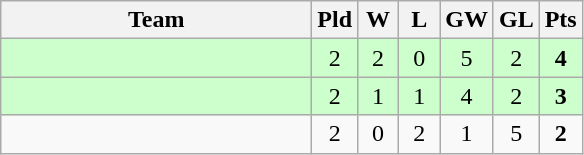<table class="wikitable" style="text-align:center">
<tr>
<th width=200>Team</th>
<th width=20>Pld</th>
<th width=20>W</th>
<th width=20>L</th>
<th width=20>GW</th>
<th width=20>GL</th>
<th width=20>Pts</th>
</tr>
<tr bgcolor=ccffcc>
<td style="text-align:left;"></td>
<td>2</td>
<td>2</td>
<td>0</td>
<td>5</td>
<td>2</td>
<td><strong>4</strong></td>
</tr>
<tr bgcolor=ccffcc>
<td style="text-align:left;"></td>
<td>2</td>
<td>1</td>
<td>1</td>
<td>4</td>
<td>2</td>
<td><strong>3</strong></td>
</tr>
<tr>
<td style="text-align:left;"></td>
<td>2</td>
<td>0</td>
<td>2</td>
<td>1</td>
<td>5</td>
<td><strong>2</strong></td>
</tr>
</table>
